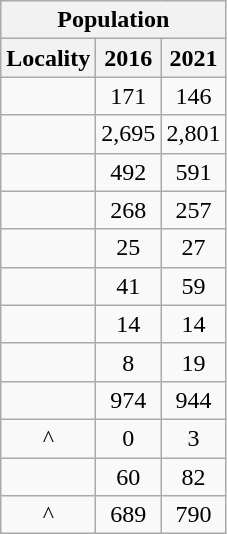<table class="wikitable" style="text-align:center;">
<tr>
<th colspan="3" style="text-align:center;  font-weight:bold">Population</th>
</tr>
<tr>
<th style="text-align:center; background:  font-weight:bold">Locality</th>
<th style="text-align:center; background:  font-weight:bold"><strong>2016</strong></th>
<th style="text-align:center; background:  font-weight:bold"><strong>2021</strong></th>
</tr>
<tr>
<td></td>
<td>171</td>
<td>146</td>
</tr>
<tr>
<td></td>
<td>2,695</td>
<td>2,801</td>
</tr>
<tr>
<td></td>
<td>492</td>
<td>591</td>
</tr>
<tr>
<td></td>
<td>268</td>
<td>257</td>
</tr>
<tr>
<td></td>
<td>25</td>
<td>27</td>
</tr>
<tr>
<td></td>
<td>41</td>
<td>59</td>
</tr>
<tr>
<td></td>
<td>14</td>
<td>14</td>
</tr>
<tr>
<td></td>
<td>8</td>
<td>19</td>
</tr>
<tr>
<td></td>
<td>974</td>
<td>944</td>
</tr>
<tr>
<td>^</td>
<td>0</td>
<td>3</td>
</tr>
<tr>
<td></td>
<td>60</td>
<td>82</td>
</tr>
<tr>
<td>^</td>
<td>689</td>
<td>790</td>
</tr>
</table>
